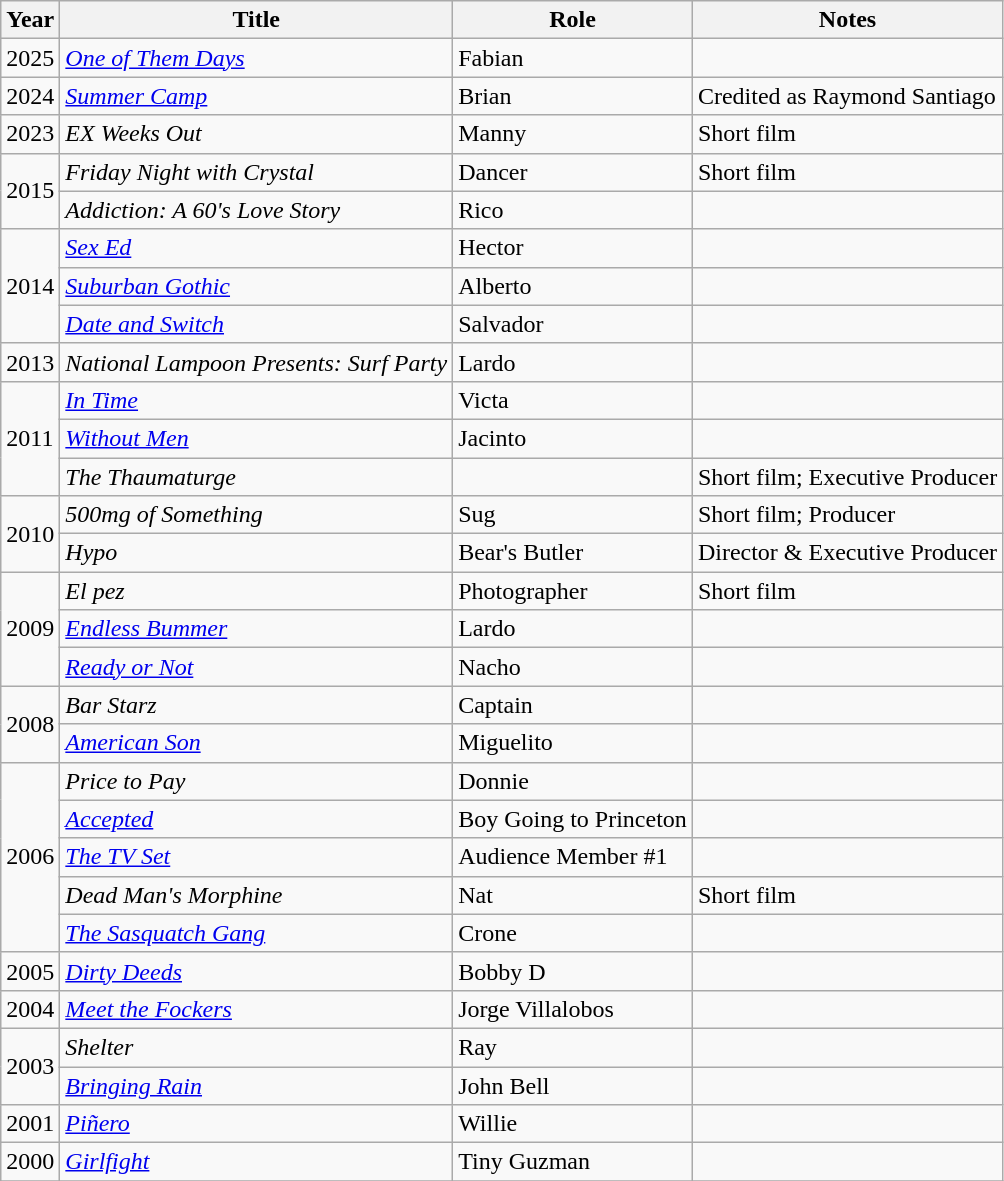<table class="wikitable sortable">
<tr>
<th>Year</th>
<th>Title</th>
<th>Role</th>
<th>Notes</th>
</tr>
<tr>
<td>2025</td>
<td><em><a href='#'>One of Them Days</a></em></td>
<td>Fabian</td>
<td></td>
</tr>
<tr>
<td>2024</td>
<td><em><a href='#'>Summer Camp</a></em></td>
<td>Brian</td>
<td>Credited as Raymond Santiago</td>
</tr>
<tr>
<td>2023</td>
<td><em>EX Weeks Out</em></td>
<td>Manny</td>
<td>Short film</td>
</tr>
<tr>
<td rowspan="2">2015</td>
<td><em>Friday Night with Crystal</em></td>
<td>Dancer</td>
<td>Short film</td>
</tr>
<tr>
<td><em>Addiction: A 60's Love Story</em></td>
<td>Rico</td>
<td></td>
</tr>
<tr>
<td rowspan="3">2014</td>
<td><em><a href='#'>Sex Ed</a></em></td>
<td>Hector</td>
<td></td>
</tr>
<tr>
<td><em><a href='#'>Suburban Gothic</a></em></td>
<td>Alberto</td>
<td></td>
</tr>
<tr>
<td><em><a href='#'>Date and Switch</a></em></td>
<td>Salvador</td>
<td></td>
</tr>
<tr>
<td>2013</td>
<td><em>National Lampoon Presents: Surf Party</em></td>
<td>Lardo</td>
<td></td>
</tr>
<tr>
<td rowspan="3">2011</td>
<td><em><a href='#'>In Time</a></em></td>
<td>Victa</td>
<td></td>
</tr>
<tr>
<td><em><a href='#'>Without Men</a></em></td>
<td>Jacinto</td>
<td></td>
</tr>
<tr>
<td><em>The Thaumaturge</em></td>
<td></td>
<td>Short film; Executive Producer</td>
</tr>
<tr>
<td rowspan="2">2010</td>
<td><em>500mg of Something</em></td>
<td>Sug</td>
<td>Short film; Producer</td>
</tr>
<tr>
<td><em>Hypo</em></td>
<td>Bear's Butler</td>
<td>Director & Executive Producer</td>
</tr>
<tr>
<td rowspan="3">2009</td>
<td><em>El pez</em></td>
<td>Photographer</td>
<td>Short film</td>
</tr>
<tr>
<td><em><a href='#'>Endless Bummer</a></em></td>
<td>Lardo</td>
<td></td>
</tr>
<tr>
<td><em><a href='#'>Ready or Not</a></em></td>
<td>Nacho</td>
<td></td>
</tr>
<tr>
<td rowspan="2">2008</td>
<td><em>Bar Starz</em></td>
<td>Captain</td>
<td></td>
</tr>
<tr>
<td><em><a href='#'>American Son</a></em></td>
<td>Miguelito</td>
<td></td>
</tr>
<tr>
<td rowspan="5">2006</td>
<td><em>Price to Pay</em></td>
<td>Donnie</td>
<td></td>
</tr>
<tr>
<td><em><a href='#'>Accepted</a></em></td>
<td>Boy Going to Princeton</td>
<td></td>
</tr>
<tr>
<td><em><a href='#'>The TV Set</a></em></td>
<td>Audience Member #1</td>
<td></td>
</tr>
<tr>
<td><em>Dead Man's Morphine</em></td>
<td>Nat</td>
<td>Short film</td>
</tr>
<tr>
<td><em><a href='#'>The Sasquatch Gang</a></em></td>
<td>Crone</td>
<td></td>
</tr>
<tr>
<td>2005</td>
<td><em><a href='#'>Dirty Deeds</a></em></td>
<td>Bobby D</td>
<td></td>
</tr>
<tr>
<td>2004</td>
<td><em><a href='#'>Meet the Fockers</a></em></td>
<td>Jorge Villalobos</td>
<td></td>
</tr>
<tr>
<td rowspan="2">2003</td>
<td><em>Shelter</em></td>
<td>Ray</td>
<td></td>
</tr>
<tr>
<td><em><a href='#'>Bringing Rain</a></em></td>
<td>John Bell</td>
<td></td>
</tr>
<tr>
<td>2001</td>
<td><em><a href='#'>Piñero</a></em></td>
<td>Willie</td>
<td></td>
</tr>
<tr>
<td>2000</td>
<td><em><a href='#'>Girlfight</a></em></td>
<td>Tiny Guzman</td>
<td></td>
</tr>
<tr>
</tr>
</table>
